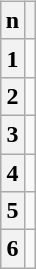<table style="margin:1em auto;">
<tr ---->
<td><br><table class="wikitable" style="text-align: center">
<tr>
<th>n</th>
<th></th>
</tr>
<tr>
<th>1</th>
<td></td>
</tr>
<tr>
<th>2</th>
<td></td>
</tr>
<tr>
<th>3</th>
<td></td>
</tr>
<tr>
<th>4</th>
<td></td>
</tr>
<tr>
<th>5</th>
<td></td>
</tr>
<tr>
<th>6</th>
<td></td>
</tr>
</table>
</td>
</tr>
</table>
